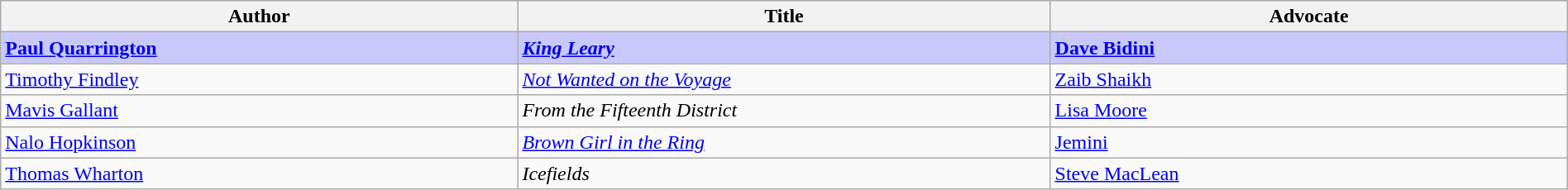<table class="wikitable" style="width:100%;">
<tr>
<th width=33%>Author</th>
<th width=34%>Title</th>
<th width=34%>Advocate</th>
</tr>
<tr>
<td style="background:#C8C8FA"><strong><a href='#'>Paul Quarrington</a></strong></td>
<td style="background:#C8C8FA"><strong><em><a href='#'>King Leary</a></em></strong></td>
<td style="background:#C8C8FA"><strong><a href='#'>Dave Bidini</a></strong></td>
</tr>
<tr>
<td><a href='#'>Timothy Findley</a></td>
<td><em><a href='#'>Not Wanted on the Voyage</a></em></td>
<td><a href='#'>Zaib Shaikh</a></td>
</tr>
<tr>
<td><a href='#'>Mavis Gallant</a></td>
<td><em>From the Fifteenth District</em></td>
<td><a href='#'>Lisa Moore</a></td>
</tr>
<tr>
<td><a href='#'>Nalo Hopkinson</a></td>
<td><em><a href='#'>Brown Girl in the Ring</a></em></td>
<td><a href='#'>Jemini</a></td>
</tr>
<tr>
<td><a href='#'>Thomas Wharton</a></td>
<td><em>Icefields</em></td>
<td><a href='#'>Steve MacLean</a></td>
</tr>
</table>
